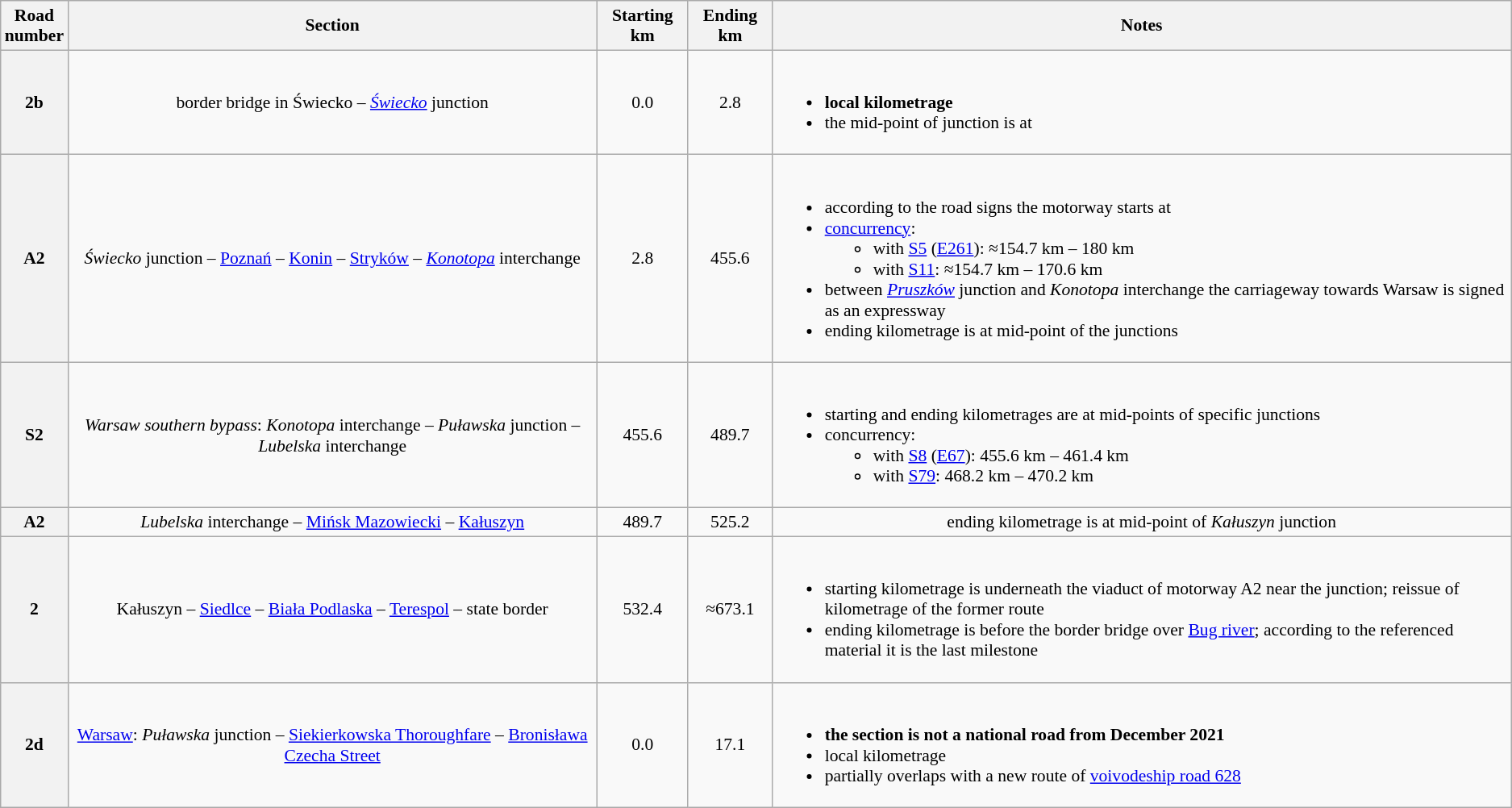<table class="wikitable" style="font-size:90%; text-align:center">
<tr>
<th>Road<br>number</th>
<th>Section</th>
<th>Starting km</th>
<th>Ending km</th>
<th>Notes</th>
</tr>
<tr>
<th>2b</th>
<td>border bridge in Świecko – <em><a href='#'>Świecko</a></em> junction</td>
<td>0.0</td>
<td>2.8</td>
<td style="text-align:left"><br><ul><li><strong>local kilometrage</strong></li><li>the mid-point of junction is at </li></ul></td>
</tr>
<tr>
<th>A2</th>
<td><em>Świecko</em> junction – <a href='#'>Poznań</a> – <a href='#'>Konin</a> – <a href='#'>Stryków</a> – <em><a href='#'>Konotopa</a></em> interchange</td>
<td>2.8</td>
<td>455.6</td>
<td style="text-align:left"><br><ul><li>according to the road signs the motorway starts at </li><li><a href='#'>concurrency</a>:<ul><li>with <a href='#'>S5</a> (<a href='#'>E261</a>): ≈154.7 km – 180 km</li><li>with <a href='#'>S11</a>: ≈154.7 km – 170.6 km</li></ul></li><li>between <em><a href='#'>Pruszków</a></em> junction and <em>Konotopa</em> interchange the carriageway towards Warsaw is signed as an expressway</li><li>ending kilometrage is at mid-point of the junctions</li></ul></td>
</tr>
<tr>
<th>S2</th>
<td><em>Warsaw southern bypass</em>: <em>Konotopa</em> interchange – <em>Puławska</em> junction – <em>Lubelska</em> interchange</td>
<td>455.6</td>
<td>489.7</td>
<td style="text-align:left"><br><ul><li>starting and ending kilometrages are at mid-points of specific junctions</li><li>concurrency:<ul><li>with <a href='#'>S8</a> (<a href='#'>E67</a>): 455.6 km – 461.4 km</li><li>with <a href='#'>S79</a>: 468.2 km – 470.2 km</li></ul></li></ul></td>
</tr>
<tr>
<th>A2</th>
<td><em>Lubelska</em> interchange – <a href='#'>Mińsk Mazowiecki</a> – <a href='#'>Kałuszyn</a></td>
<td>489.7</td>
<td>525.2</td>
<td>ending kilometrage is at mid-point of <em>Kałuszyn</em> junction</td>
</tr>
<tr>
<th>2</th>
<td>Kałuszyn – <a href='#'>Siedlce</a> – <a href='#'>Biała Podlaska</a> – <a href='#'>Terespol</a> – state border</td>
<td>532.4</td>
<td>≈673.1</td>
<td style="text-align:left"><br><ul><li>starting kilometrage is underneath the viaduct of motorway A2 near the junction; reissue of kilometrage of the former route</li><li>ending kilometrage is before the border bridge over <a href='#'>Bug river</a>; according to the referenced material it is the last milestone</li></ul></td>
</tr>
<tr>
<th>2d</th>
<td><a href='#'>Warsaw</a>: <em>Puławska</em> junction – <a href='#'>Siekierkowska Thoroughfare</a> – <a href='#'>Bronisława Czecha Street</a></td>
<td>0.0</td>
<td>17.1</td>
<td style="text-align:left"><br><ul><li><strong>the section is not a national road from December 2021</strong></li><li>local kilometrage</li><li>partially overlaps with a new route of <a href='#'>voivodeship road 628</a></li></ul></td>
</tr>
</table>
